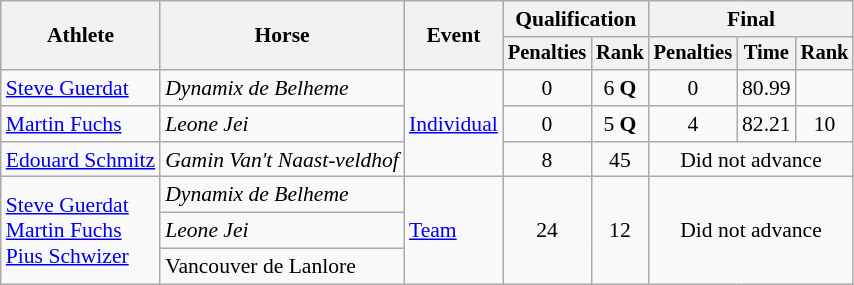<table class="wikitable" style="font-size:90%">
<tr>
<th rowspan="2">Athlete</th>
<th rowspan="2">Horse</th>
<th rowspan="2">Event</th>
<th colspan="2">Qualification</th>
<th colspan="3">Final</th>
</tr>
<tr style="font-size:95%">
<th>Penalties</th>
<th>Rank</th>
<th>Penalties</th>
<th>Time</th>
<th>Rank</th>
</tr>
<tr align=center>
<td align=left><a href='#'>Steve Guerdat</a></td>
<td align=left><em>Dynamix de Belheme</em></td>
<td align=left rowspan=3><a href='#'>Individual</a></td>
<td>0</td>
<td>6 <strong>Q</strong></td>
<td>0</td>
<td>80.99</td>
<td></td>
</tr>
<tr align=center>
<td align=left><a href='#'>Martin Fuchs</a></td>
<td align=left><em>Leone Jei</em></td>
<td>0</td>
<td>5 <strong>Q</strong></td>
<td>4</td>
<td>82.21</td>
<td>10</td>
</tr>
<tr align=center>
<td align=left><a href='#'>Edouard Schmitz</a></td>
<td align=left><em>Gamin Van't Naast-veldhof</em></td>
<td>8</td>
<td>45</td>
<td colspan="3">Did not advance</td>
</tr>
<tr align=center>
<td rowspan="3" align="left"><a href='#'>Steve Guerdat</a><br><a href='#'>Martin Fuchs</a><br><a href='#'>Pius Schwizer</a></td>
<td align=left><em>Dynamix de Belheme</em></td>
<td rowspan="3" align="left"><a href='#'>Team</a></td>
<td rowspan="3">24</td>
<td rowspan="3">12</td>
<td colspan="3" rowspan="3">Did not advance</td>
</tr>
<tr>
<td><em>Leone Jei</em></td>
</tr>
<tr>
<td>Vancouver de Lanlore</td>
</tr>
</table>
